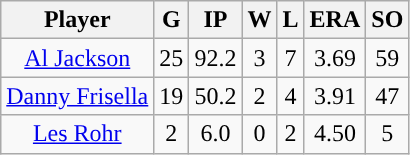<table class="wikitable sortable">
<tr>
<th>Player</th>
<th>G</th>
<th>IP</th>
<th>W</th>
<th>L</th>
<th>ERA</th>
<th>SO</th>
</tr>
<tr align="center">
<td><a href='#'>Al Jackson</a></td>
<td>25</td>
<td>92.2</td>
<td>3</td>
<td>7</td>
<td>3.69</td>
<td>59</td>
</tr>
<tr align=center>
<td><a href='#'>Danny Frisella</a></td>
<td>19</td>
<td>50.2</td>
<td>2</td>
<td>4</td>
<td>3.91</td>
<td>47</td>
</tr>
<tr align=center>
<td><a href='#'>Les Rohr</a></td>
<td>2</td>
<td>6.0</td>
<td>0</td>
<td>2</td>
<td>4.50</td>
<td>5</td>
</tr>
</table>
